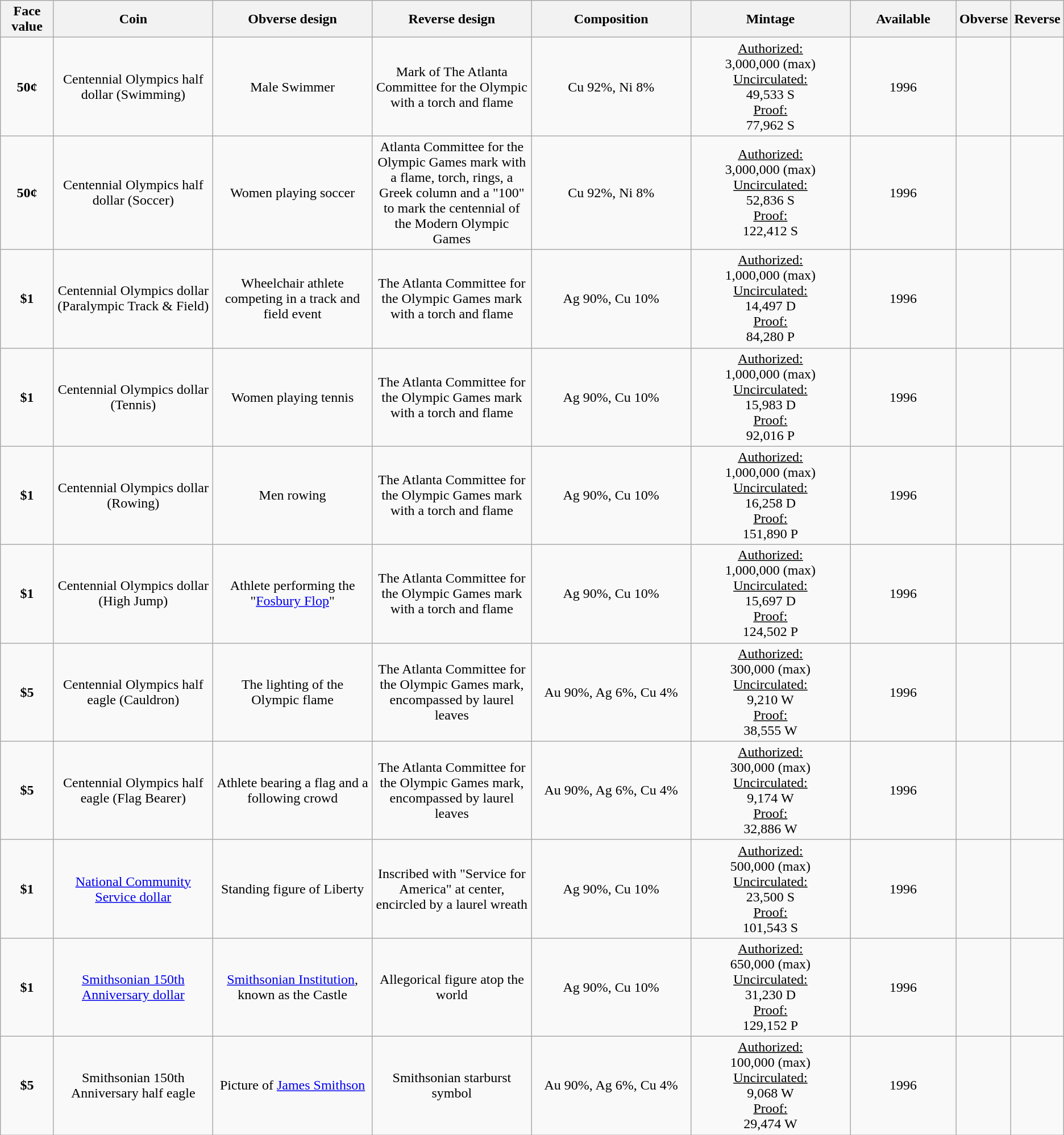<table class="wikitable">
<tr>
<th width="5%">Face value</th>
<th width="15%">Coin</th>
<th width="15%">Obverse design</th>
<th width="15%">Reverse design</th>
<th width="15%">Composition</th>
<th width="15%">Mintage</th>
<th width="10%">Available</th>
<th>Obverse</th>
<th>Reverse</th>
</tr>
<tr>
<td align="center"><strong>50¢</strong></td>
<td align="center">Centennial Olympics half dollar (Swimming)</td>
<td align="center">Male Swimmer</td>
<td align="center">Mark of The Atlanta Committee for the Olympic with a torch and flame</td>
<td align="center">Cu 92%, Ni 8%</td>
<td align="center"><u>Authorized:</u><br>3,000,000 (max)<br><u>Uncirculated:</u><br>49,533 S<br><u>Proof:</u><br>77,962 S</td>
<td align="center">1996</td>
<td></td>
<td></td>
</tr>
<tr>
<td align="center"><strong>50¢</strong></td>
<td align="center">Centennial Olympics half dollar (Soccer)</td>
<td align="center">Women playing soccer</td>
<td align="center">Atlanta Committee for the Olympic Games mark with a flame, torch, rings, a Greek column and a "100" to mark the centennial of the Modern Olympic Games</td>
<td align="center">Cu 92%, Ni 8%</td>
<td align="center"><u>Authorized:</u><br>3,000,000 (max)<br><u>Uncirculated:</u><br>52,836 S<br><u>Proof:</u><br>122,412 S</td>
<td align="center">1996</td>
<td></td>
<td></td>
</tr>
<tr>
<td align="center"><strong>$1</strong></td>
<td align="center">Centennial Olympics dollar (Paralympic Track & Field)</td>
<td align="center">Wheelchair athlete competing in a track and field event</td>
<td align="center">The Atlanta Committee for the Olympic Games mark with a torch and flame</td>
<td align="center">Ag 90%, Cu 10%</td>
<td align="center"><u>Authorized:</u><br>1,000,000 (max)<br><u>Uncirculated:</u><br>14,497 D<br><u>Proof:</u><br>84,280 P</td>
<td align="center">1996</td>
<td></td>
<td></td>
</tr>
<tr>
<td align="center"><strong>$1</strong></td>
<td align="center">Centennial Olympics dollar (Tennis)</td>
<td align="center">Women playing tennis</td>
<td align="center">The Atlanta Committee for the Olympic Games mark with a torch and flame</td>
<td align="center">Ag 90%, Cu 10%</td>
<td align="center"><u>Authorized:</u><br>1,000,000 (max)<br><u>Uncirculated:</u><br>15,983 D<br><u>Proof:</u><br>92,016 P</td>
<td align="center">1996</td>
<td></td>
<td></td>
</tr>
<tr>
<td align="center"><strong>$1</strong></td>
<td align="center">Centennial Olympics dollar (Rowing)</td>
<td align="center">Men rowing</td>
<td align="center">The Atlanta Committee for the Olympic Games mark with a torch and flame</td>
<td align="center">Ag 90%, Cu 10%</td>
<td align="center"><u>Authorized:</u><br>1,000,000 (max)<br><u>Uncirculated:</u><br>16,258 D<br><u>Proof:</u><br>151,890 P</td>
<td align="center">1996</td>
<td></td>
<td></td>
</tr>
<tr>
<td align="center"><strong>$1</strong></td>
<td align="center">Centennial Olympics dollar (High Jump)</td>
<td align="center">Athlete performing the "<a href='#'>Fosbury Flop</a>"</td>
<td align="center">The Atlanta Committee for the Olympic Games mark with a torch and flame</td>
<td align="center">Ag 90%, Cu 10%</td>
<td align="center"><u>Authorized:</u><br>1,000,000 (max)<br><u>Uncirculated:</u><br>15,697 D<br><u>Proof:</u><br>124,502 P</td>
<td align="center">1996</td>
<td></td>
<td></td>
</tr>
<tr>
<td align="center"><strong>$5</strong></td>
<td align="center">Centennial Olympics half eagle (Cauldron)</td>
<td align="center">The lighting of the Olympic flame</td>
<td align="center">The Atlanta Committee for the Olympic Games mark, encompassed by laurel leaves</td>
<td align="center">Au 90%, Ag 6%, Cu 4%</td>
<td align="center"><u>Authorized:</u><br>300,000 (max)<br><u>Uncirculated:</u><br>9,210 W<br><u>Proof:</u><br>38,555 W</td>
<td align="center">1996</td>
<td></td>
<td></td>
</tr>
<tr>
<td align="center"><strong>$5</strong></td>
<td align="center">Centennial Olympics half eagle (Flag Bearer)</td>
<td align="center">Athlete bearing a flag and a following crowd</td>
<td align="center">The Atlanta Committee for the Olympic Games mark, encompassed by laurel leaves</td>
<td align="center">Au 90%, Ag 6%, Cu 4%</td>
<td align="center"><u>Authorized:</u><br>300,000 (max)<br><u>Uncirculated:</u><br>9,174 W<br><u>Proof:</u><br>32,886 W</td>
<td align="center">1996</td>
<td></td>
<td></td>
</tr>
<tr>
<td align="center"><strong>$1</strong></td>
<td align="center"><a href='#'>National Community Service dollar</a></td>
<td align="center">Standing figure of Liberty</td>
<td align="center">Inscribed with "Service for America" at center, encircled by a laurel wreath</td>
<td align="center">Ag 90%, Cu 10%</td>
<td align="center"><u>Authorized:</u><br>500,000 (max)<br><u>Uncirculated:</u><br>23,500 S<br><u>Proof:</u><br>101,543 S</td>
<td align="center">1996</td>
<td></td>
<td></td>
</tr>
<tr>
<td align="center"><strong>$1</strong></td>
<td align="center"><a href='#'>Smithsonian 150th Anniversary dollar</a></td>
<td align="center"><a href='#'>Smithsonian Institution</a>, known as the Castle</td>
<td align="center">Allegorical figure atop the world</td>
<td align="center">Ag 90%, Cu 10%</td>
<td align="center"><u>Authorized:</u><br>650,000 (max)<br><u>Uncirculated:</u><br>31,230 D<br><u>Proof:</u><br>129,152 P</td>
<td align="center">1996</td>
<td></td>
<td></td>
</tr>
<tr>
<td align="center"><strong>$5</strong></td>
<td align="center">Smithsonian 150th Anniversary half eagle</td>
<td align="center">Picture of <a href='#'>James Smithson</a></td>
<td align="center">Smithsonian starburst symbol</td>
<td align="center">Au 90%, Ag 6%, Cu 4%</td>
<td align="center"><u>Authorized:</u><br>100,000 (max)<br><u>Uncirculated:</u><br>9,068 W<br><u>Proof:</u><br>29,474 W</td>
<td align="center">1996</td>
<td></td>
<td></td>
</tr>
</table>
